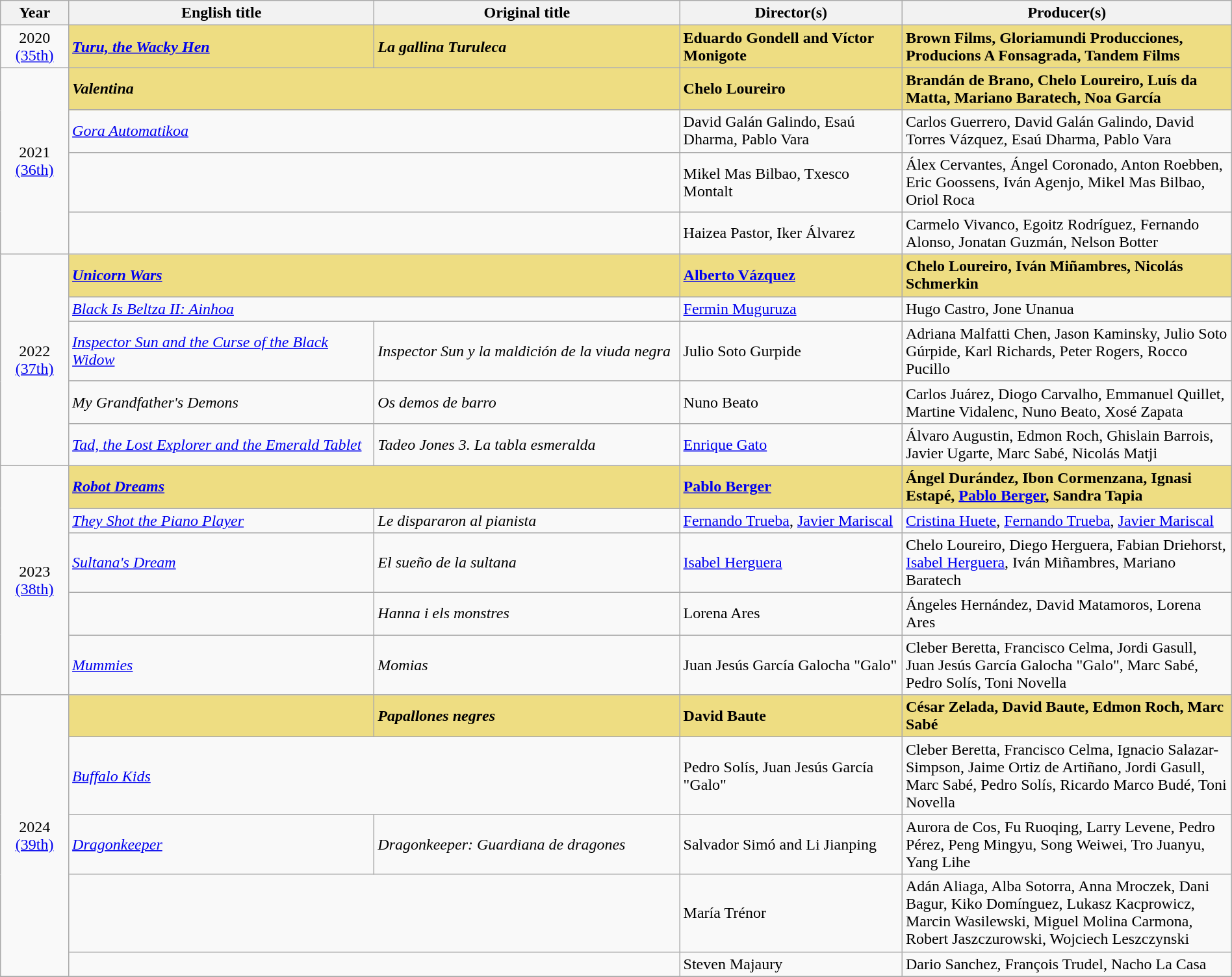<table class="wikitable sortable" width="100%" cellpadding="5">
<tr>
<th width="50">Year</th>
<th width="250">English title</th>
<th width="250">Original title</th>
<th width="180">Director(s)</th>
<th width="270">Producer(s)</th>
</tr>
<tr>
<td rowspan="1" style="text-align:center;">2020<br><a href='#'>(35th)</a><br></td>
<td style="background:#eedd82;"><strong><em><a href='#'>Turu, the Wacky Hen</a></em></strong></td>
<td style="background:#eedd82;"><strong><em>La gallina Turuleca</em></strong></td>
<td style="background:#eedd82;"><strong>Eduardo Gondell and Víctor Monigote</strong></td>
<td style="background:#eedd82;"><strong>Brown Films, Gloriamundi Producciones, Producions A Fonsagrada, Tandem Films</strong></td>
</tr>
<tr>
<td rowspan="4" style="text-align:center;">2021<br><a href='#'>(36th)</a><br></td>
<td colspan="2" style="background:#eedd82;"><strong><em>Valentina</em></strong></td>
<td style="background:#eedd82;"><strong>Chelo Loureiro</strong></td>
<td style="background:#eedd82;"><strong>Brandán de Brano, Chelo Loureiro, Luís da Matta, Mariano Baratech, Noa García</strong></td>
</tr>
<tr>
<td colspan="2"><em><a href='#'>Gora Automatikoa</a></em></td>
<td>David Galán Galindo, Esaú Dharma, Pablo Vara</td>
<td>Carlos Guerrero, David Galán Galindo, David Torres Vázquez, Esaú Dharma, Pablo Vara</td>
</tr>
<tr>
<td colspan="2"><em></em></td>
<td>Mikel Mas Bilbao, Txesco Montalt</td>
<td>Álex Cervantes, Ángel Coronado, Anton Roebben, Eric Goossens, Iván Agenjo, Mikel Mas Bilbao, Oriol Roca</td>
</tr>
<tr>
<td colspan="2"><em></em></td>
<td>Haizea Pastor, Iker Álvarez</td>
<td>Carmelo Vivanco, Egoitz Rodríguez, Fernando Alonso, Jonatan Guzmán, Nelson Botter</td>
</tr>
<tr>
<td rowspan="5" style="text-align:center;">2022<br><a href='#'>(37th)</a><br></td>
<td colspan="2" style="background:#eedd82;"><strong><em><a href='#'>Unicorn Wars</a></em></strong></td>
<td style="background:#eedd82;"><strong><a href='#'>Alberto Vázquez</a></strong></td>
<td style="background:#eedd82;"><strong>Chelo Loureiro, Iván Miñambres, Nicolás Schmerkin</strong></td>
</tr>
<tr>
<td colspan="2"><em><a href='#'>Black Is Beltza II: Ainhoa</a></em></td>
<td><a href='#'>Fermin Muguruza</a></td>
<td>Hugo Castro, Jone Unanua</td>
</tr>
<tr>
<td><em><a href='#'>Inspector Sun and the Curse of the Black Widow</a></em></td>
<td><em>Inspector Sun y la maldición de la viuda negra</em></td>
<td>Julio Soto Gurpide</td>
<td>Adriana Malfatti Chen, Jason Kaminsky, Julio Soto Gúrpide, Karl Richards, Peter Rogers, Rocco Pucillo</td>
</tr>
<tr>
<td><em>My Grandfather's Demons</em></td>
<td><em>Os demos de barro</em></td>
<td>Nuno Beato</td>
<td>Carlos Juárez, Diogo Carvalho, Emmanuel Quillet, Martine Vidalenc, Nuno Beato, Xosé Zapata</td>
</tr>
<tr>
<td><em><a href='#'>Tad, the Lost Explorer and the Emerald Tablet</a></em></td>
<td><em>Tadeo Jones 3. La tabla esmeralda</em></td>
<td><a href='#'>Enrique Gato</a></td>
<td>Álvaro Augustin, Edmon Roch, Ghislain Barrois, Javier Ugarte, Marc Sabé, Nicolás Matji</td>
</tr>
<tr>
<td rowspan="5" style="text-align:center;">2023<br><a href='#'>(38th)</a><br></td>
<td colspan="2" style="background:#eedd82;"><strong><em><a href='#'>Robot Dreams</a></em></strong></td>
<td style="background:#eedd82;"><strong><a href='#'>Pablo Berger</a></strong></td>
<td style="background:#eedd82;"><strong>Ángel Durández, Ibon Cormenzana, Ignasi Estapé, <a href='#'>Pablo Berger</a>, Sandra Tapia</strong></td>
</tr>
<tr>
<td><em><a href='#'>They Shot the Piano Player</a></em></td>
<td><em>Le dispararon al pianista</em></td>
<td><a href='#'>Fernando Trueba</a>, <a href='#'>Javier Mariscal</a></td>
<td><a href='#'>Cristina Huete</a>, <a href='#'>Fernando Trueba</a>, <a href='#'>Javier Mariscal</a></td>
</tr>
<tr>
<td><em><a href='#'>Sultana's Dream</a></em></td>
<td><em>El sueño de la sultana</em></td>
<td><a href='#'>Isabel Herguera</a></td>
<td>Chelo Loureiro, Diego Herguera, Fabian Driehorst, <a href='#'>Isabel Herguera</a>, Iván Miñambres, Mariano Baratech</td>
</tr>
<tr>
<td><em></em></td>
<td><em>Hanna i els monstres</em></td>
<td>Lorena Ares</td>
<td>Ángeles Hernández, David Matamoros, Lorena Ares</td>
</tr>
<tr>
<td><em><a href='#'>Mummies</a></em></td>
<td><em>Momias</em></td>
<td>Juan Jesús García Galocha "Galo"</td>
<td>Cleber Beretta, Francisco Celma, Jordi Gasull, Juan Jesús García Galocha "Galo", Marc Sabé, Pedro Solís, Toni Novella</td>
</tr>
<tr>
<td rowspan="5" style="text-align:center;">2024<br><a href='#'>(39th)</a><br></td>
<td style="background:#eedd82;"><strong><em></em></strong></td>
<td style="background:#eedd82;"><strong><em>Papallones negres</em></strong></td>
<td style="background:#eedd82;"><strong>David Baute</strong></td>
<td style="background:#eedd82;"><strong>César Zelada, David Baute, Edmon Roch, Marc Sabé</strong></td>
</tr>
<tr>
<td colspan="2"><em><a href='#'>Buffalo Kids</a></em></td>
<td>Pedro Solís, Juan Jesús García "Galo"</td>
<td>Cleber Beretta, Francisco Celma, Ignacio Salazar-Simpson, Jaime Ortiz de Artiñano, Jordi Gasull, Marc Sabé, Pedro Solís, Ricardo Marco Budé, Toni Novella</td>
</tr>
<tr>
<td><em><a href='#'>Dragonkeeper</a></em></td>
<td><em>Dragonkeeper: Guardiana de dragones</em></td>
<td>Salvador Simó and Li Jianping</td>
<td>Aurora de Cos, Fu Ruoqing, Larry Levene, Pedro Pérez, Peng Mingyu, Song Weiwei, Tro Juanyu, Yang Lihe</td>
</tr>
<tr>
<td colspan="2"><em></em></td>
<td>María Trénor</td>
<td>Adán Aliaga, Alba Sotorra, Anna Mroczek, Dani Bagur, Kiko Domínguez, Lukasz Kacprowicz, Marcin Wasilewski, Miguel Molina Carmona, Robert Jaszczurowski, Wojciech Leszczynski</td>
</tr>
<tr>
<td colspan="2"><em></em></td>
<td>Steven Majaury</td>
<td>Dario Sanchez, François Trudel, Nacho La Casa</td>
</tr>
<tr>
</tr>
</table>
